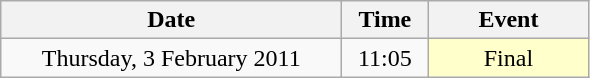<table class = "wikitable" style="text-align:center;">
<tr>
<th width=220>Date</th>
<th width=50>Time</th>
<th width=100>Event</th>
</tr>
<tr>
<td>Thursday, 3 February 2011</td>
<td>11:05</td>
<td bgcolor=ffffcc>Final</td>
</tr>
</table>
